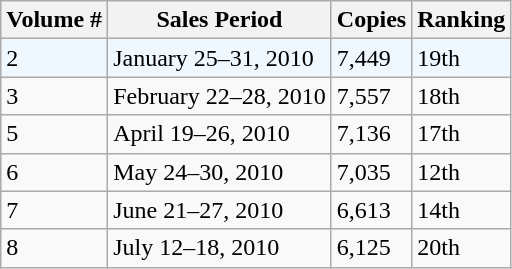<table class="wikitable">
<tr>
<th>Volume #</th>
<th>Sales Period</th>
<th>Copies</th>
<th>Ranking</th>
</tr>
<tr style="background:#f0f8ff;">
<td>2</td>
<td>January 25–31, 2010</td>
<td>7,449</td>
<td>19th</td>
</tr>
<tr>
<td>3</td>
<td>February 22–28, 2010</td>
<td>7,557</td>
<td>18th</td>
</tr>
<tr>
<td>5</td>
<td>April 19–26, 2010</td>
<td>7,136</td>
<td>17th</td>
</tr>
<tr>
<td>6</td>
<td>May 24–30, 2010</td>
<td>7,035</td>
<td>12th</td>
</tr>
<tr>
<td>7</td>
<td>June 21–27, 2010</td>
<td>6,613</td>
<td>14th</td>
</tr>
<tr>
<td>8</td>
<td>July 12–18, 2010</td>
<td>6,125</td>
<td>20th</td>
</tr>
</table>
